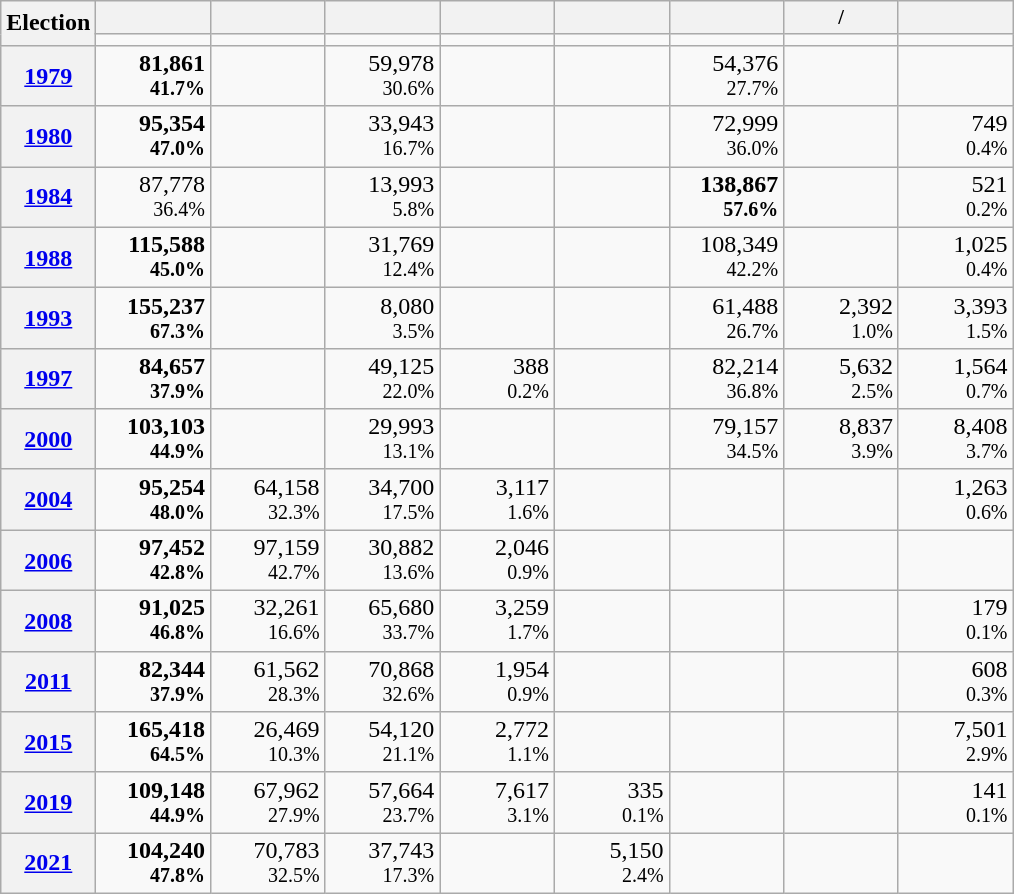<table class="wikitable" style="text-align:right; line-height:16px">
<tr>
<th rowspan="2" width="20">Election</th>
<th width="70" style="font-size:85%"></th>
<th width="70" style="font-size:85%"></th>
<th width="70" style="font-size:85%"></th>
<th width="70" style="font-size:85%"></th>
<th width="70" style="font-size:85%"></th>
<th width="70" style="font-size:85%"></th>
<th width="70" style="font-size:85%"> /<br></th>
<th width="70" style="font-size:85%"></th>
</tr>
<tr>
<td></td>
<td></td>
<td></td>
<td></td>
<td></td>
<td></td>
<td></td>
<td></td>
</tr>
<tr>
<th scope="row"><a href='#'>1979</a></th>
<td><strong>81,861<br><small>41.7%</small></strong></td>
<td></td>
<td>59,978<br><small>30.6%</small></td>
<td></td>
<td></td>
<td>54,376<br><small>27.7%</small></td>
<td></td>
<td></td>
</tr>
<tr>
<th scope="row"><a href='#'>1980</a></th>
<td><strong>95,354<br><small>47.0%</small></strong></td>
<td></td>
<td>33,943<br><small>16.7%</small></td>
<td></td>
<td></td>
<td>72,999<br><small>36.0%</small></td>
<td></td>
<td>749<br><small>0.4%</small></td>
</tr>
<tr>
<th scope="row"><a href='#'>1984</a></th>
<td>87,778<br><small>36.4%</small></td>
<td></td>
<td>13,993<br><small>5.8%</small></td>
<td></td>
<td></td>
<td><strong>138,867<br><small>57.6%</small></strong></td>
<td></td>
<td>521<br><small>0.2%</small></td>
</tr>
<tr>
<th scope="row"><a href='#'>1988</a></th>
<td><strong>115,588<br><small>45.0%</small></strong></td>
<td></td>
<td>31,769<br><small>12.4%</small></td>
<td></td>
<td></td>
<td>108,349<br><small>42.2%</small></td>
<td></td>
<td>1,025<br><small>0.4%</small></td>
</tr>
<tr>
<th scope="row"><a href='#'>1993</a></th>
<td><strong>155,237<br><small>67.3%</small></strong></td>
<td></td>
<td>8,080<br><small>3.5%</small></td>
<td></td>
<td></td>
<td>61,488<br><small>26.7%</small></td>
<td>2,392<br><small>1.0%</small></td>
<td>3,393<br><small>1.5%</small></td>
</tr>
<tr>
<th scope="row"><a href='#'>1997</a></th>
<td><strong>84,657<br><small>37.9%</small></strong></td>
<td></td>
<td>49,125<br><small>22.0%</small></td>
<td>388<br><small>0.2%</small></td>
<td></td>
<td>82,214<br><small>36.8%</small></td>
<td>5,632<br><small>2.5%</small></td>
<td>1,564<br><small>0.7%</small></td>
</tr>
<tr>
<th scope="row"><a href='#'>2000</a></th>
<td><strong>103,103<br><small>44.9%</small></strong></td>
<td></td>
<td>29,993<br><small>13.1%</small></td>
<td></td>
<td></td>
<td>79,157<br><small>34.5%</small></td>
<td>8,837<br><small>3.9%</small></td>
<td>8,408<br><small>3.7%</small></td>
</tr>
<tr>
<th scope="row"><a href='#'>2004</a></th>
<td><strong>95,254<br><small>48.0%</small></strong></td>
<td>64,158<br><small>32.3%</small></td>
<td>34,700<br><small>17.5%</small></td>
<td>3,117<br><small>1.6%</small></td>
<td></td>
<td></td>
<td></td>
<td>1,263<br><small>0.6%</small></td>
</tr>
<tr>
<th scope="row"><a href='#'>2006</a></th>
<td><strong>97,452<br><small>42.8%</small></strong></td>
<td>97,159<br><small>42.7%</small></td>
<td>30,882<br><small>13.6%</small></td>
<td>2,046<br><small>0.9%</small></td>
<td></td>
<td></td>
<td></td>
<td></td>
</tr>
<tr>
<th scope="row"><a href='#'>2008</a></th>
<td><strong>91,025<br><small>46.8%</small></strong></td>
<td>32,261<br><small>16.6%</small></td>
<td>65,680<br><small>33.7%</small></td>
<td>3,259<br><small>1.7%</small></td>
<td></td>
<td></td>
<td></td>
<td>179<br><small>0.1%</small></td>
</tr>
<tr>
<th scope="row"><a href='#'>2011</a></th>
<td><strong>82,344<br><small>37.9%</small></strong></td>
<td>61,562<br><small>28.3%</small></td>
<td>70,868<br><small>32.6%</small></td>
<td>1,954<br><small>0.9%</small></td>
<td></td>
<td></td>
<td></td>
<td>608<br><small>0.3%</small></td>
</tr>
<tr>
<th scope="row"><a href='#'>2015</a></th>
<td><strong>165,418<br><small>64.5%</small></strong></td>
<td>26,469<br><small>10.3%</small></td>
<td>54,120<br><small>21.1%</small></td>
<td>2,772<br><small>1.1%</small></td>
<td></td>
<td></td>
<td></td>
<td>7,501<br><small>2.9%</small></td>
</tr>
<tr>
<th scope="row"><a href='#'>2019</a></th>
<td><strong>109,148<br><small>44.9%</small></strong></td>
<td>67,962<br><small>27.9%</small></td>
<td>57,664<br><small>23.7%</small></td>
<td>7,617<br><small>3.1%</small></td>
<td>335<br><small>0.1%</small></td>
<td></td>
<td></td>
<td>141<br><small>0.1%</small></td>
</tr>
<tr>
<th scope="row"><a href='#'>2021</a></th>
<td><strong>104,240<br><small>47.8%</small></strong></td>
<td>70,783<br><small>32.5%</small></td>
<td>37,743<br><small>17.3%</small></td>
<td></td>
<td>5,150<br><small>2.4%</small></td>
<td></td>
<td></td>
<td></td>
</tr>
</table>
